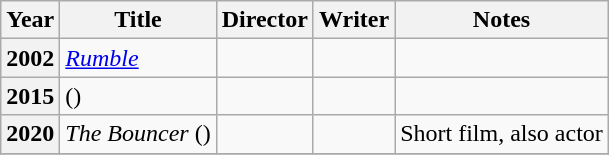<table class="wikitable plainrowheaders sortable">
<tr>
<th scope="col">Year</th>
<th scope="col">Title</th>
<th scope="col">Director</th>
<th scope="col">Writer</th>
<th scope="col">Notes</th>
</tr>
<tr>
<th scope="row">2002</th>
<td><em><a href='#'>Rumble</a></em></td>
<td></td>
<td></td>
<td></td>
</tr>
<tr>
<th scope="row">2015</th>
<td><em></em> ()</td>
<td></td>
<td></td>
<td></td>
</tr>
<tr>
<th scope="row">2020</th>
<td><em>The Bouncer</em> ()</td>
<td></td>
<td></td>
<td>Short film, also actor</td>
</tr>
<tr>
</tr>
</table>
